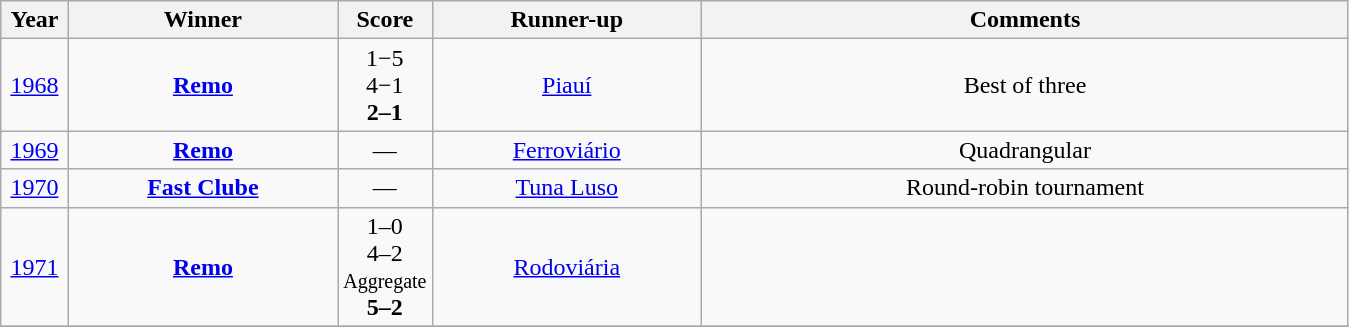<table class="wikitable" style="text-align: center;">
<tr>
<th width=5%>Year</th>
<th width=20%>Winner</th>
<th width=7%>Score</th>
<th width=20%>Runner-up</th>
<th width=50%>Comments</th>
</tr>
<tr>
<td><a href='#'>1968</a></td>
<td> <strong><a href='#'>Remo</a></strong></td>
<td>1−5<br>4−1<br><strong>2–1</strong></td>
<td> <a href='#'>Piauí</a></td>
<td>Best of three</td>
</tr>
<tr>
<td><a href='#'>1969</a></td>
<td> <strong><a href='#'>Remo</a></strong></td>
<td>—</td>
<td> <a href='#'>Ferroviário</a></td>
<td>Quadrangular</td>
</tr>
<tr>
<td><a href='#'>1970</a></td>
<td> <strong><a href='#'>Fast Clube</a></strong></td>
<td>—</td>
<td> <a href='#'>Tuna Luso</a></td>
<td>Round-robin tournament</td>
</tr>
<tr>
<td><a href='#'>1971</a></td>
<td> <strong><a href='#'>Remo</a></strong></td>
<td>1–0<br>4–2<br><small>Aggregate</small><br><strong>5–2</strong></td>
<td> <a href='#'>Rodoviária</a></td>
<td></td>
</tr>
<tr>
</tr>
</table>
